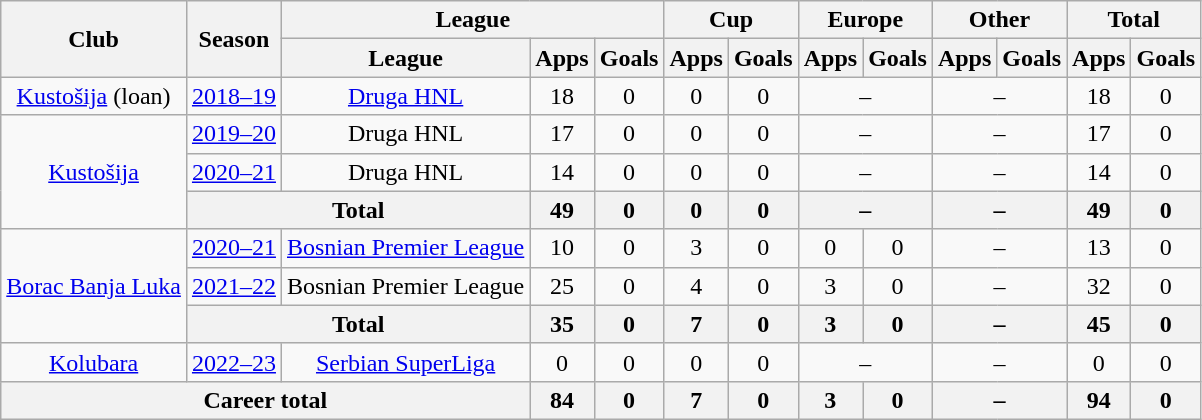<table class="wikitable" style="text-align:center">
<tr>
<th rowspan="2">Club</th>
<th rowspan="2">Season</th>
<th colspan="3">League</th>
<th colspan="2">Cup</th>
<th colspan="2">Europe</th>
<th colspan="2">Other</th>
<th colspan="2">Total</th>
</tr>
<tr>
<th>League</th>
<th>Apps</th>
<th>Goals</th>
<th>Apps</th>
<th>Goals</th>
<th>Apps</th>
<th>Goals</th>
<th>Apps</th>
<th>Goals</th>
<th>Apps</th>
<th>Goals</th>
</tr>
<tr>
<td><a href='#'>Kustošija</a> (loan)</td>
<td><a href='#'>2018–19</a></td>
<td><a href='#'>Druga HNL</a></td>
<td>18</td>
<td>0</td>
<td>0</td>
<td>0</td>
<td colspan="2">–</td>
<td colspan="2">–</td>
<td>18</td>
<td>0</td>
</tr>
<tr>
<td rowspan="3"><a href='#'>Kustošija</a></td>
<td><a href='#'>2019–20</a></td>
<td>Druga HNL</td>
<td>17</td>
<td>0</td>
<td>0</td>
<td>0</td>
<td colspan="2">–</td>
<td colspan="2">–</td>
<td>17</td>
<td>0</td>
</tr>
<tr>
<td><a href='#'>2020–21</a></td>
<td>Druga HNL</td>
<td>14</td>
<td>0</td>
<td>0</td>
<td>0</td>
<td colspan="2">–</td>
<td colspan="2">–</td>
<td>14</td>
<td>0</td>
</tr>
<tr>
<th colspan="2">Total</th>
<th>49</th>
<th>0</th>
<th>0</th>
<th>0</th>
<th colspan="2">–</th>
<th colspan="2">–</th>
<th>49</th>
<th>0</th>
</tr>
<tr>
<td rowspan="3"><a href='#'>Borac Banja Luka</a></td>
<td><a href='#'>2020–21</a></td>
<td><a href='#'>Bosnian Premier League</a></td>
<td>10</td>
<td>0</td>
<td>3</td>
<td>0</td>
<td>0</td>
<td>0</td>
<td colspan="2">–</td>
<td>13</td>
<td>0</td>
</tr>
<tr>
<td><a href='#'>2021–22</a></td>
<td>Bosnian Premier League</td>
<td>25</td>
<td>0</td>
<td>4</td>
<td>0</td>
<td>3</td>
<td>0</td>
<td colspan="2">–</td>
<td>32</td>
<td>0</td>
</tr>
<tr>
<th colspan="2">Total</th>
<th>35</th>
<th>0</th>
<th>7</th>
<th>0</th>
<th>3</th>
<th>0</th>
<th colspan="2">–</th>
<th>45</th>
<th>0</th>
</tr>
<tr>
<td><a href='#'>Kolubara</a></td>
<td><a href='#'>2022–23</a></td>
<td><a href='#'>Serbian SuperLiga</a></td>
<td>0</td>
<td>0</td>
<td>0</td>
<td>0</td>
<td colspan="2">–</td>
<td colspan="2">–</td>
<td>0</td>
<td>0</td>
</tr>
<tr>
<th colspan="3">Career total</th>
<th>84</th>
<th>0</th>
<th>7</th>
<th>0</th>
<th>3</th>
<th>0</th>
<th colspan="2">–</th>
<th>94</th>
<th>0</th>
</tr>
</table>
